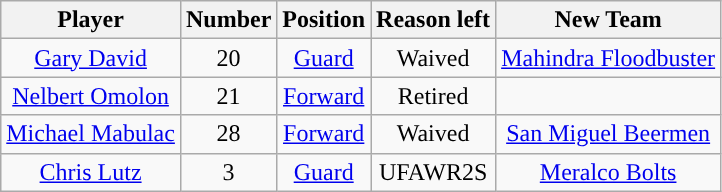<table class="wikitable sortable sortable">
<tr>
<th>Player</th>
<th>Number</th>
<th>Position</th>
<th>Reason left</th>
<th>New Team</th>
</tr>
<tr style="text-align: center">
<td><a href='#'>Gary David</a></td>
<td>20</td>
<td><a href='#'>Guard</a></td>
<td>Waived</td>
<td><a href='#'>Mahindra Floodbuster</a></td>
</tr>
<tr style="text-align: center">
<td><a href='#'>Nelbert Omolon</a></td>
<td>21</td>
<td><a href='#'>Forward</a></td>
<td>Retired</td>
<td></td>
</tr>
<tr style="text-align: center">
<td><a href='#'>Michael Mabulac</a></td>
<td>28</td>
<td><a href='#'>Forward</a></td>
<td>Waived</td>
<td><a href='#'>San Miguel Beermen</a></td>
</tr>
<tr style="text-align: center">
<td><a href='#'>Chris Lutz</a></td>
<td>3</td>
<td><a href='#'>Guard</a></td>
<td>UFAWR2S</td>
<td><a href='#'>Meralco Bolts</a></td>
</tr>
</table>
